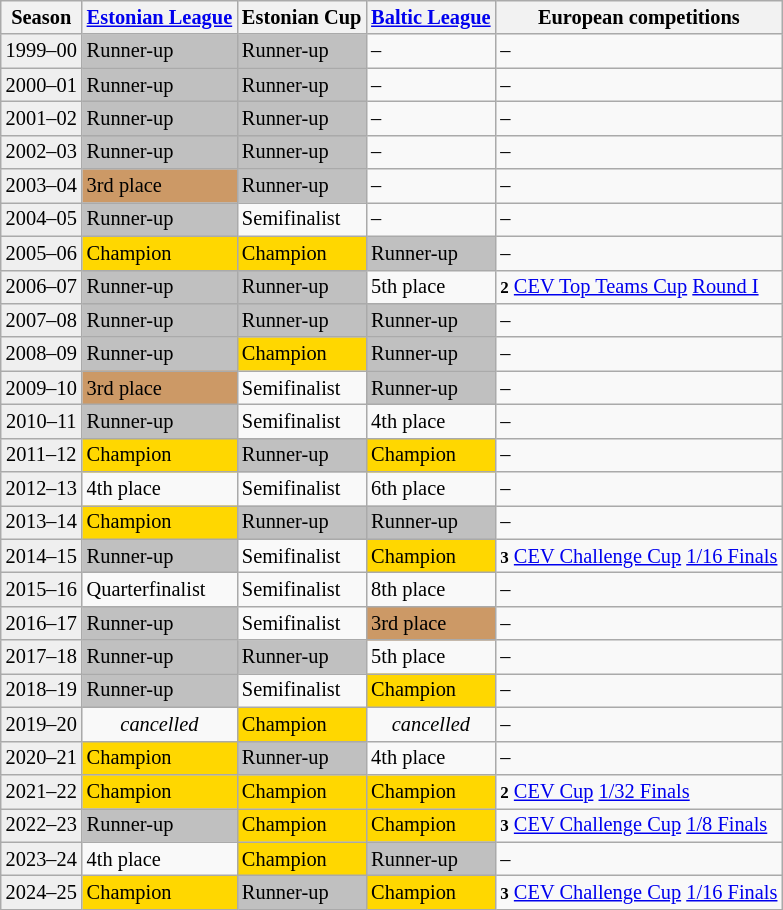<table class="wikitable" style="font-size:85%; text-align:center">
<tr>
<th>Season</th>
<th><a href='#'>Estonian League</a></th>
<th>Estonian Cup</th>
<th><a href='#'>Baltic League</a></th>
<th>European competitions</th>
</tr>
<tr>
<td bgcolor=#efefef>1999–00</td>
<td align=left bgcolor=silver>Runner-up</td>
<td align=left bgcolor=silver>Runner-up</td>
<td align=left>–</td>
<td align=left>–</td>
</tr>
<tr>
<td bgcolor=#efefef>2000–01</td>
<td align=left bgcolor=silver>Runner-up</td>
<td align=left bgcolor=silver>Runner-up</td>
<td align=left>–</td>
<td align=left>–</td>
</tr>
<tr>
<td bgcolor=#efefef>2001–02</td>
<td align=left bgcolor=silver>Runner-up</td>
<td align=left bgcolor=silver>Runner-up</td>
<td align=left>–</td>
<td align=left>–</td>
</tr>
<tr>
<td bgcolor=#efefef>2002–03</td>
<td align=left bgcolor=silver>Runner-up</td>
<td align=left bgcolor=silver>Runner-up</td>
<td align=left>–</td>
<td align=left>–</td>
</tr>
<tr>
<td bgcolor=#efefef>2003–04</td>
<td align=left bgcolor=#cc9966>3rd place</td>
<td align=left bgcolor=silver>Runner-up</td>
<td align=left>–</td>
<td align=left>–</td>
</tr>
<tr>
<td bgcolor=#efefef>2004–05</td>
<td align=left bgcolor=silver>Runner-up</td>
<td align=left>Semifinalist</td>
<td align=left>–</td>
<td align=left>–</td>
</tr>
<tr>
<td bgcolor=#efefef>2005–06</td>
<td align=left bgcolor=gold>Champion</td>
<td align=left bgcolor=gold>Champion</td>
<td align=left bgcolor=silver>Runner-up</td>
<td align=left>–</td>
</tr>
<tr>
<td bgcolor=#efefef>2006–07</td>
<td align=left bgcolor=silver>Runner-up</td>
<td align=left bgcolor=silver>Runner-up</td>
<td align=left>5th place</td>
<td align=left><small><strong>2</strong></small> <a href='#'>CEV Top Teams Cup</a> <a href='#'>Round I</a></td>
</tr>
<tr>
<td bgcolor=#efefef>2007–08</td>
<td align=left bgcolor=silver>Runner-up</td>
<td align=left bgcolor=silver>Runner-up</td>
<td align=left bgcolor=silver>Runner-up</td>
<td align=left>–</td>
</tr>
<tr>
<td bgcolor=#efefef>2008–09</td>
<td align=left bgcolor=silver>Runner-up</td>
<td align=left bgcolor=gold>Champion</td>
<td align=left bgcolor=silver>Runner-up</td>
<td align=left>–</td>
</tr>
<tr>
<td bgcolor=#efefef>2009–10</td>
<td align=left bgcolor=#cc9966>3rd place</td>
<td align=left>Semifinalist</td>
<td align=left bgcolor=silver>Runner-up</td>
<td align=left>–</td>
</tr>
<tr>
<td bgcolor=#efefef>2010–11</td>
<td align=left bgcolor=silver>Runner-up</td>
<td align=left>Semifinalist</td>
<td align=left>4th place</td>
<td align=left>–</td>
</tr>
<tr>
<td bgcolor=#efefef>2011–12</td>
<td align=left bgcolor=gold>Champion</td>
<td align=left bgcolor=silver>Runner-up</td>
<td align=left bgcolor=gold>Champion</td>
<td align=left>–</td>
</tr>
<tr>
<td bgcolor=#efefef>2012–13</td>
<td align=left>4th place</td>
<td align=left>Semifinalist</td>
<td align=left>6th place</td>
<td align=left>–</td>
</tr>
<tr>
<td bgcolor=#efefef>2013–14</td>
<td align=left bgcolor=gold>Champion</td>
<td align=left bgcolor=silver>Runner-up</td>
<td align=left bgcolor=silver>Runner-up</td>
<td align=left>–</td>
</tr>
<tr>
<td bgcolor=#efefef>2014–15</td>
<td align=left bgcolor=silver>Runner-up</td>
<td align=left>Semifinalist</td>
<td align=left bgcolor=gold>Champion</td>
<td align=left><small><strong>3</strong></small> <a href='#'>CEV Challenge Cup</a> <a href='#'>1/16 Finals</a></td>
</tr>
<tr>
<td bgcolor=#efefef>2015–16</td>
<td align=left>Quarterfinalist</td>
<td align=left>Semifinalist</td>
<td align=left>8th place</td>
<td align=left>–</td>
</tr>
<tr>
<td bgcolor=#efefef>2016–17</td>
<td align=left bgcolor=silver>Runner-up</td>
<td align=left>Semifinalist</td>
<td align=left bgcolor=#cc9966>3rd place</td>
<td align=left>–</td>
</tr>
<tr>
<td bgcolor=#efefef>2017–18</td>
<td align=left bgcolor=silver>Runner-up</td>
<td align=left bgcolor=silver>Runner-up</td>
<td align=left>5th place</td>
<td align=left>–</td>
</tr>
<tr>
<td bgcolor=#efefef>2018–19</td>
<td align=left bgcolor=silver>Runner-up</td>
<td align=left>Semifinalist</td>
<td align=left bgcolor=gold>Champion</td>
<td align=left>–</td>
</tr>
<tr>
<td bgcolor=#efefef>2019–20</td>
<td><em>cancelled</em></td>
<td align=left bgcolor=gold>Champion</td>
<td><em>cancelled</em></td>
<td align=left>–</td>
</tr>
<tr>
<td bgcolor=#efefef>2020–21</td>
<td align=left bgcolor=gold>Champion</td>
<td align=left bgcolor=silver>Runner-up</td>
<td align=left>4th place</td>
<td align=left>–</td>
</tr>
<tr>
<td bgcolor=#efefef>2021–22</td>
<td align=left bgcolor=gold>Champion</td>
<td align=left bgcolor=gold>Champion</td>
<td align=left bgcolor=gold>Champion</td>
<td align=left><small><strong>2</strong></small> <a href='#'>CEV Cup</a> <a href='#'>1/32 Finals</a></td>
</tr>
<tr>
<td bgcolor=#efefef>2022–23</td>
<td align=left bgcolor=silver>Runner-up</td>
<td align=left bgcolor=gold>Champion</td>
<td align=left bgcolor=gold>Champion</td>
<td align=left><small><strong>3</strong></small> <a href='#'>CEV Challenge Cup</a> <a href='#'>1/8 Finals</a></td>
</tr>
<tr>
<td bgcolor=#efefef>2023–24</td>
<td align=left>4th place</td>
<td align=left bgcolor=gold>Champion</td>
<td align=left bgcolor=silver>Runner-up</td>
<td align=left>–</td>
</tr>
<tr>
<td bgcolor=#efefef>2024–25</td>
<td align=left bgcolor=gold>Champion</td>
<td align=left bgcolor=silver>Runner-up</td>
<td align=left bgcolor=gold>Champion</td>
<td align=left><small><strong>3</strong></small> <a href='#'>CEV Challenge Cup</a> <a href='#'>1/16 Finals</a></td>
</tr>
</table>
